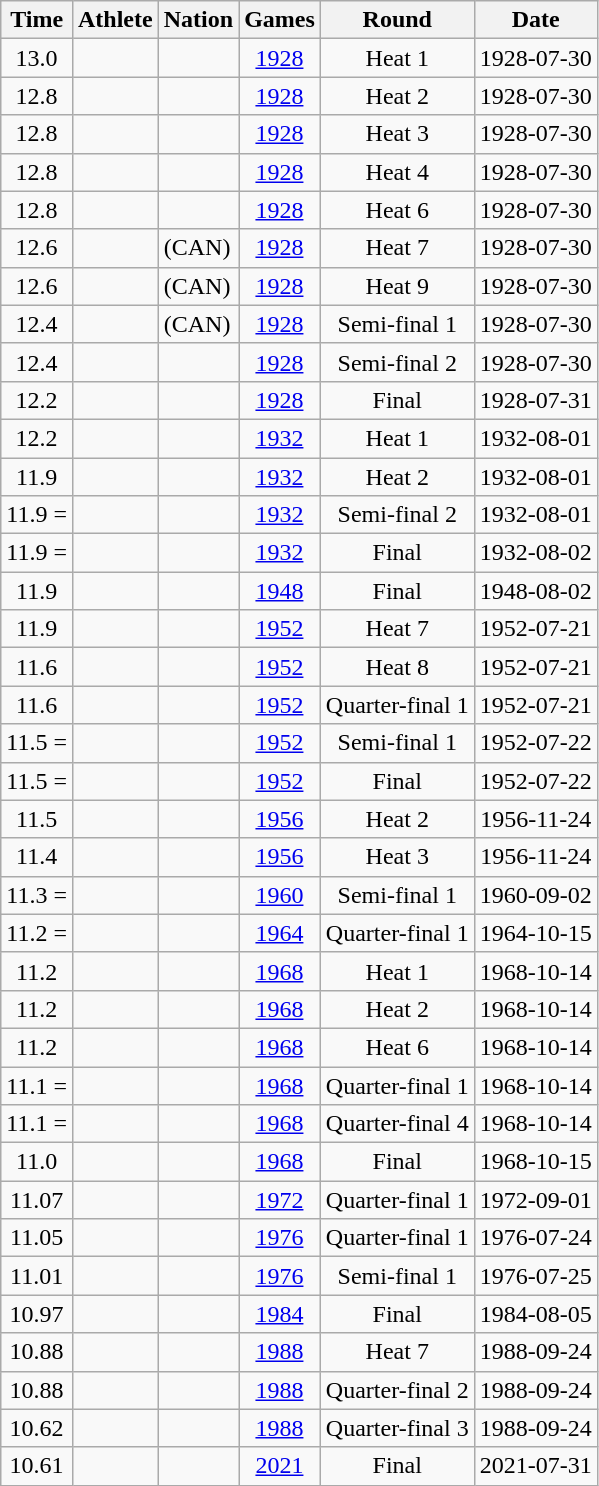<table class="wikitable sortable" style="text-align:center">
<tr>
<th>Time</th>
<th>Athlete</th>
<th>Nation</th>
<th>Games</th>
<th>Round</th>
<th>Date</th>
</tr>
<tr>
<td>13.0</td>
<td align=left></td>
<td align=left></td>
<td><a href='#'>1928</a></td>
<td>Heat 1</td>
<td>1928-07-30</td>
</tr>
<tr>
<td>12.8</td>
<td align=left></td>
<td align=left></td>
<td><a href='#'>1928</a></td>
<td>Heat 2</td>
<td>1928-07-30</td>
</tr>
<tr>
<td>12.8</td>
<td align=left></td>
<td align=left></td>
<td><a href='#'>1928</a></td>
<td>Heat 3</td>
<td>1928-07-30</td>
</tr>
<tr>
<td>12.8</td>
<td align=left></td>
<td align=left></td>
<td><a href='#'>1928</a></td>
<td>Heat 4</td>
<td>1928-07-30</td>
</tr>
<tr>
<td>12.8</td>
<td align=left></td>
<td align=left></td>
<td><a href='#'>1928</a></td>
<td>Heat 6</td>
<td>1928-07-30</td>
</tr>
<tr>
<td>12.6</td>
<td align=left></td>
<td align=left> (CAN)</td>
<td><a href='#'>1928</a></td>
<td>Heat 7</td>
<td>1928-07-30</td>
</tr>
<tr>
<td>12.6</td>
<td align=left></td>
<td align=left> (CAN)</td>
<td><a href='#'>1928</a></td>
<td>Heat 9</td>
<td>1928-07-30</td>
</tr>
<tr>
<td>12.4</td>
<td align=left></td>
<td align=left> (CAN)</td>
<td><a href='#'>1928</a></td>
<td>Semi-final 1</td>
<td>1928-07-30</td>
</tr>
<tr>
<td>12.4</td>
<td align=left></td>
<td align=left></td>
<td><a href='#'>1928</a></td>
<td>Semi-final 2</td>
<td>1928-07-30</td>
</tr>
<tr>
<td>12.2 </td>
<td align=left></td>
<td align=left></td>
<td><a href='#'>1928</a></td>
<td>Final</td>
<td>1928-07-31</td>
</tr>
<tr>
<td>12.2</td>
<td align=left></td>
<td align=left></td>
<td><a href='#'>1932</a></td>
<td>Heat 1</td>
<td>1932-08-01</td>
</tr>
<tr>
<td>11.9 </td>
<td align=left></td>
<td align=left></td>
<td><a href='#'>1932</a></td>
<td>Heat 2</td>
<td>1932-08-01</td>
</tr>
<tr>
<td>11.9 =</td>
<td align=left></td>
<td align=left></td>
<td><a href='#'>1932</a></td>
<td>Semi-final 2</td>
<td>1932-08-01</td>
</tr>
<tr>
<td>11.9 =</td>
<td align=left></td>
<td align=left></td>
<td><a href='#'>1932</a></td>
<td>Final</td>
<td>1932-08-02</td>
</tr>
<tr>
<td>11.9</td>
<td align=left></td>
<td align=left></td>
<td><a href='#'>1948</a></td>
<td>Final</td>
<td>1948-08-02</td>
</tr>
<tr>
<td>11.9</td>
<td align=left></td>
<td align=left></td>
<td><a href='#'>1952</a></td>
<td>Heat 7</td>
<td>1952-07-21</td>
</tr>
<tr>
<td>11.6</td>
<td align=left></td>
<td align=left></td>
<td><a href='#'>1952</a></td>
<td>Heat 8</td>
<td>1952-07-21</td>
</tr>
<tr>
<td>11.6</td>
<td align=left></td>
<td align=left></td>
<td><a href='#'>1952</a></td>
<td>Quarter-final 1</td>
<td>1952-07-21</td>
</tr>
<tr>
<td>11.5 =</td>
<td align=left></td>
<td align=left></td>
<td><a href='#'>1952</a></td>
<td>Semi-final 1</td>
<td>1952-07-22</td>
</tr>
<tr>
<td>11.5 =</td>
<td align=left></td>
<td align=left></td>
<td><a href='#'>1952</a></td>
<td>Final</td>
<td>1952-07-22</td>
</tr>
<tr>
<td>11.5</td>
<td align=left></td>
<td align=left></td>
<td><a href='#'>1956</a></td>
<td>Heat 2</td>
<td>1956-11-24</td>
</tr>
<tr>
<td>11.4</td>
<td align=left></td>
<td align=left></td>
<td><a href='#'>1956</a></td>
<td>Heat 3</td>
<td>1956-11-24</td>
</tr>
<tr>
<td>11.3 =</td>
<td align=left></td>
<td align=left></td>
<td><a href='#'>1960</a></td>
<td>Semi-final 1</td>
<td>1960-09-02</td>
</tr>
<tr>
<td>11.2 =</td>
<td align=left></td>
<td align=left></td>
<td><a href='#'>1964</a></td>
<td>Quarter-final 1</td>
<td>1964-10-15</td>
</tr>
<tr>
<td>11.2 </td>
<td align=left></td>
<td align=left></td>
<td><a href='#'>1968</a></td>
<td>Heat 1</td>
<td>1968-10-14</td>
</tr>
<tr>
<td>11.2 </td>
<td align=left></td>
<td align=left></td>
<td><a href='#'>1968</a></td>
<td>Heat 2</td>
<td>1968-10-14</td>
</tr>
<tr>
<td>11.2 </td>
<td align=left></td>
<td align=left></td>
<td><a href='#'>1968</a></td>
<td>Heat 6</td>
<td>1968-10-14</td>
</tr>
<tr>
<td>11.1  =</td>
<td align=left></td>
<td align=left></td>
<td><a href='#'>1968</a></td>
<td>Quarter-final 1</td>
<td>1968-10-14</td>
</tr>
<tr>
<td>11.1  =</td>
<td align=left></td>
<td align=left></td>
<td><a href='#'>1968</a></td>
<td>Quarter-final 4</td>
<td>1968-10-14</td>
</tr>
<tr>
<td>11.0  </td>
<td align=left></td>
<td align=left></td>
<td><a href='#'>1968</a></td>
<td>Final</td>
<td>1968-10-15</td>
</tr>
<tr>
<td>11.07 </td>
<td align=left></td>
<td align=left></td>
<td><a href='#'>1972</a></td>
<td>Quarter-final 1</td>
<td>1972-09-01</td>
</tr>
<tr>
<td>11.05</td>
<td align=left></td>
<td align=left></td>
<td><a href='#'>1976</a></td>
<td>Quarter-final 1</td>
<td>1976-07-24</td>
</tr>
<tr>
<td>11.01 </td>
<td align=left></td>
<td align=left></td>
<td><a href='#'>1976</a></td>
<td>Semi-final 1</td>
<td>1976-07-25</td>
</tr>
<tr>
<td>10.97</td>
<td align=left></td>
<td align=left></td>
<td><a href='#'>1984</a></td>
<td>Final</td>
<td>1984-08-05</td>
</tr>
<tr>
<td>10.88</td>
<td align=left></td>
<td align=left></td>
<td><a href='#'>1988</a></td>
<td>Heat 7</td>
<td>1988-09-24</td>
</tr>
<tr>
<td>10.88</td>
<td align=left></td>
<td align=left></td>
<td><a href='#'>1988</a></td>
<td>Quarter-final 2</td>
<td>1988-09-24</td>
</tr>
<tr>
<td>10.62</td>
<td align=left></td>
<td align=left></td>
<td><a href='#'>1988</a></td>
<td>Quarter-final 3</td>
<td>1988-09-24</td>
</tr>
<tr>
<td>10.61</td>
<td align=left></td>
<td align=left></td>
<td><a href='#'>2021</a></td>
<td>Final</td>
<td>2021-07-31</td>
</tr>
</table>
